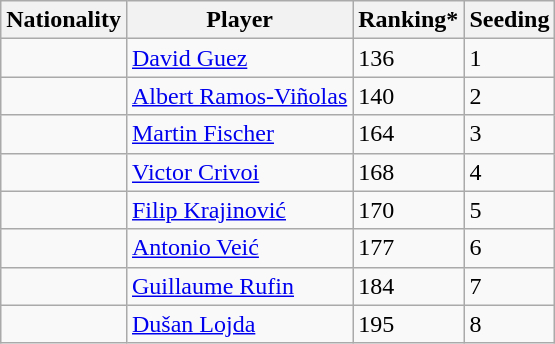<table class="wikitable">
<tr>
<th>Nationality</th>
<th>Player</th>
<th>Ranking*</th>
<th>Seeding</th>
</tr>
<tr>
<td></td>
<td><a href='#'>David Guez</a></td>
<td>136</td>
<td>1</td>
</tr>
<tr>
<td></td>
<td><a href='#'>Albert Ramos-Viñolas</a></td>
<td>140</td>
<td>2</td>
</tr>
<tr>
<td></td>
<td><a href='#'>Martin Fischer</a></td>
<td>164</td>
<td>3</td>
</tr>
<tr>
<td></td>
<td><a href='#'>Victor Crivoi</a></td>
<td>168</td>
<td>4</td>
</tr>
<tr>
<td></td>
<td><a href='#'>Filip Krajinović</a></td>
<td>170</td>
<td>5</td>
</tr>
<tr>
<td></td>
<td><a href='#'>Antonio Veić</a></td>
<td>177</td>
<td>6</td>
</tr>
<tr>
<td></td>
<td><a href='#'>Guillaume Rufin</a></td>
<td>184</td>
<td>7</td>
</tr>
<tr>
<td></td>
<td><a href='#'>Dušan Lojda</a></td>
<td>195</td>
<td>8</td>
</tr>
</table>
